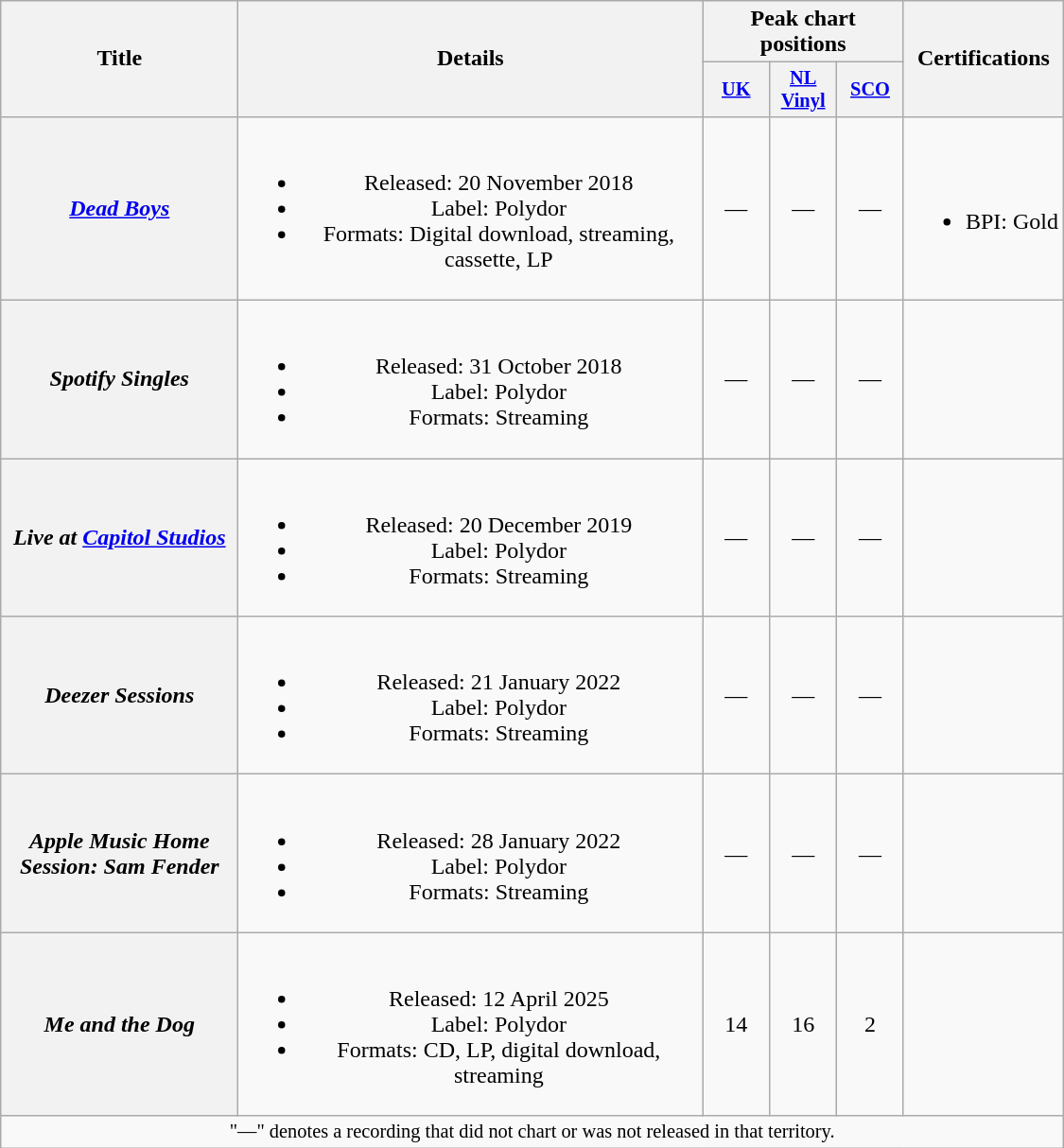<table class="wikitable plainrowheaders" style="text-align:center;">
<tr>
<th scope="col" rowspan="2" style="width:10em;">Title</th>
<th scope="col" rowspan="2" style="width:20em;">Details</th>
<th scope="col" colspan="3">Peak chart positions</th>
<th scope="col" rowspan="2">Certifications</th>
</tr>
<tr>
<th scope="col" style="width:3em;font-size:85%;"><a href='#'>UK</a><br></th>
<th scope="col" style="width:3em;font-size:85%;"><a href='#'>NL<br>Vinyl</a><br></th>
<th scope="col" style="width:3em;font-size:85%;"><a href='#'>SCO</a><br></th>
</tr>
<tr>
<th scope="row"><em><a href='#'>Dead Boys</a></em></th>
<td><br><ul><li>Released: 20 November 2018</li><li>Label: Polydor</li><li>Formats: Digital download, streaming,<br>cassette, LP</li></ul></td>
<td>—</td>
<td>—</td>
<td>—</td>
<td><br><ul><li>BPI: Gold</li></ul></td>
</tr>
<tr>
<th scope="row"><em>Spotify Singles</em></th>
<td><br><ul><li>Released: 31 October 2018</li><li>Label: Polydor</li><li>Formats: Streaming</li></ul></td>
<td>—</td>
<td>—</td>
<td>—</td>
<td></td>
</tr>
<tr>
<th scope="row"><em>Live at <a href='#'>Capitol Studios</a></em></th>
<td><br><ul><li>Released: 20 December 2019</li><li>Label: Polydor</li><li>Formats: Streaming</li></ul></td>
<td>—</td>
<td>—</td>
<td>—</td>
<td></td>
</tr>
<tr>
<th scope="row"><em>Deezer Sessions</em></th>
<td><br><ul><li>Released: 21 January 2022</li><li>Label: Polydor</li><li>Formats: Streaming</li></ul></td>
<td>—</td>
<td>—</td>
<td>—</td>
<td></td>
</tr>
<tr>
<th scope="row"><em>Apple Music Home Session: Sam Fender</em></th>
<td><br><ul><li>Released: 28 January 2022</li><li>Label: Polydor</li><li>Formats: Streaming</li></ul></td>
<td>—</td>
<td>—</td>
<td>—</td>
<td></td>
</tr>
<tr>
<th scope="row"><em>Me and the Dog</em></th>
<td><br><ul><li>Released: 12 April 2025</li><li>Label: Polydor</li><li>Formats: CD, LP, digital download, streaming</li></ul></td>
<td>14</td>
<td>16</td>
<td>2</td>
<td></td>
</tr>
<tr>
<td colspan="14" style="font-size:85%">"—" denotes a recording that did not chart or was not released in that territory.</td>
</tr>
</table>
